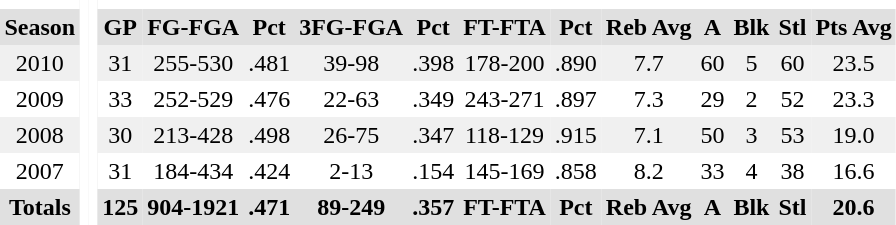<table BORDER="0" CELLPADDING="3" CELLSPACING="0">
<tr ALIGN="center" bgcolor="#e0e0e0">
<th colspan="1" bgcolor="#ffffff"></th>
<th rowspan="99" bgcolor="#ffffff"></th>
<th rowspan="99" bgcolor="#ffffff"></th>
</tr>
<tr ALIGN="center" bgcolor="#e0e0e0">
<th>Season</th>
<th>GP</th>
<th>FG-FGA</th>
<th>Pct</th>
<th>3FG-FGA</th>
<th>Pct</th>
<th>FT-FTA</th>
<th>Pct</th>
<th>Reb Avg</th>
<th>A</th>
<th>Blk</th>
<th>Stl</th>
<th>Pts Avg</th>
</tr>
<tr ALIGN="center" bgcolor="#f0f0f0">
<td>2010</td>
<td>31</td>
<td>255-530</td>
<td>.481</td>
<td>39-98</td>
<td>.398</td>
<td>178-200</td>
<td>.890</td>
<td>7.7</td>
<td>60</td>
<td>5</td>
<td>60</td>
<td>23.5</td>
</tr>
<tr ALIGN="center">
<td>2009</td>
<td>33</td>
<td>252-529</td>
<td>.476</td>
<td>22-63</td>
<td>.349</td>
<td>243-271</td>
<td>.897</td>
<td>7.3</td>
<td>29</td>
<td>2</td>
<td>52</td>
<td>23.3</td>
</tr>
<tr ALIGN="center" bgcolor="#f0f0f0">
<td>2008</td>
<td>30</td>
<td>213-428</td>
<td>.498</td>
<td>26-75</td>
<td>.347</td>
<td>118-129</td>
<td>.915</td>
<td>7.1</td>
<td>50</td>
<td>3</td>
<td>53</td>
<td>19.0</td>
</tr>
<tr ALIGN="center">
<td>2007</td>
<td>31</td>
<td>184-434</td>
<td>.424</td>
<td>2-13</td>
<td>.154</td>
<td>145-169</td>
<td>.858</td>
<td>8.2</td>
<td>33</td>
<td>4</td>
<td>38</td>
<td>16.6</td>
</tr>
<tr ALIGN="center" bgcolor="#e0e0e0">
<th colspan="1.5">Totals</th>
<th>125</th>
<th>904-1921</th>
<th>.471</th>
<th>89-249</th>
<th>.357</th>
<th>FT-FTA</th>
<th>Pct</th>
<th>Reb Avg</th>
<th>A</th>
<th>Blk</th>
<th>Stl</th>
<th>20.6</th>
</tr>
</table>
